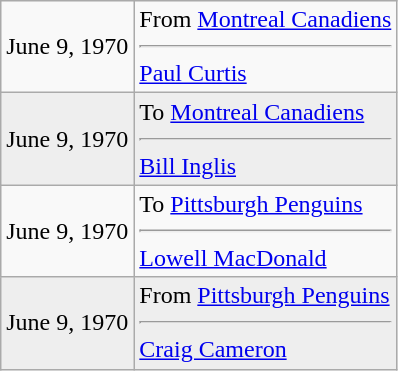<table class="wikitable">
<tr>
<td>June 9, 1970</td>
<td valign="top">From <a href='#'>Montreal Canadiens</a><hr><a href='#'>Paul Curtis</a></td>
</tr>
<tr style="background:#eee;">
<td>June 9, 1970</td>
<td valign="top">To <a href='#'>Montreal Canadiens</a><hr><a href='#'>Bill Inglis</a></td>
</tr>
<tr>
<td>June 9, 1970</td>
<td valign="top">To <a href='#'>Pittsburgh Penguins</a><hr><a href='#'>Lowell MacDonald</a></td>
</tr>
<tr style="background:#eee;">
<td>June 9, 1970</td>
<td valign="top">From <a href='#'>Pittsburgh Penguins</a><hr><a href='#'>Craig Cameron</a></td>
</tr>
</table>
